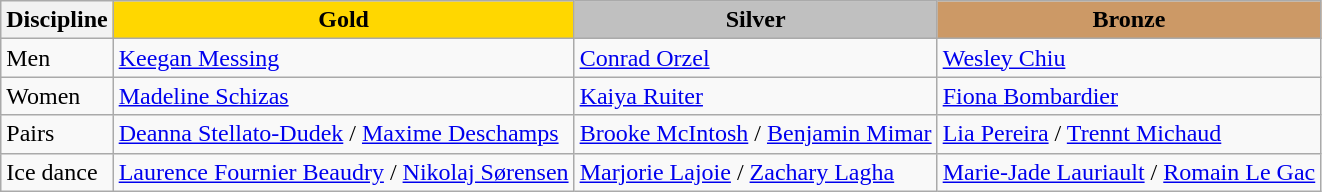<table class="wikitable">
<tr>
<th>Discipline</th>
<td align=center bgcolor=gold><strong>Gold</strong></td>
<td align=center bgcolor=silver><strong>Silver</strong></td>
<td align=center bgcolor=cc9966><strong>Bronze</strong></td>
</tr>
<tr>
<td>Men</td>
<td><a href='#'>Keegan Messing</a></td>
<td><a href='#'>Conrad Orzel</a></td>
<td><a href='#'>Wesley Chiu</a></td>
</tr>
<tr>
<td>Women</td>
<td><a href='#'>Madeline Schizas</a></td>
<td><a href='#'>Kaiya Ruiter</a></td>
<td><a href='#'>Fiona Bombardier</a></td>
</tr>
<tr>
<td>Pairs</td>
<td><a href='#'>Deanna Stellato-Dudek</a> / <a href='#'>Maxime Deschamps</a></td>
<td><a href='#'>Brooke McIntosh</a> / <a href='#'>Benjamin Mimar</a></td>
<td><a href='#'>Lia Pereira</a> / <a href='#'>Trennt Michaud</a></td>
</tr>
<tr>
<td>Ice dance</td>
<td><a href='#'>Laurence Fournier Beaudry</a> / <a href='#'>Nikolaj Sørensen</a></td>
<td><a href='#'>Marjorie Lajoie</a> / <a href='#'>Zachary Lagha</a></td>
<td><a href='#'>Marie-Jade Lauriault</a> / <a href='#'>Romain Le Gac</a></td>
</tr>
</table>
